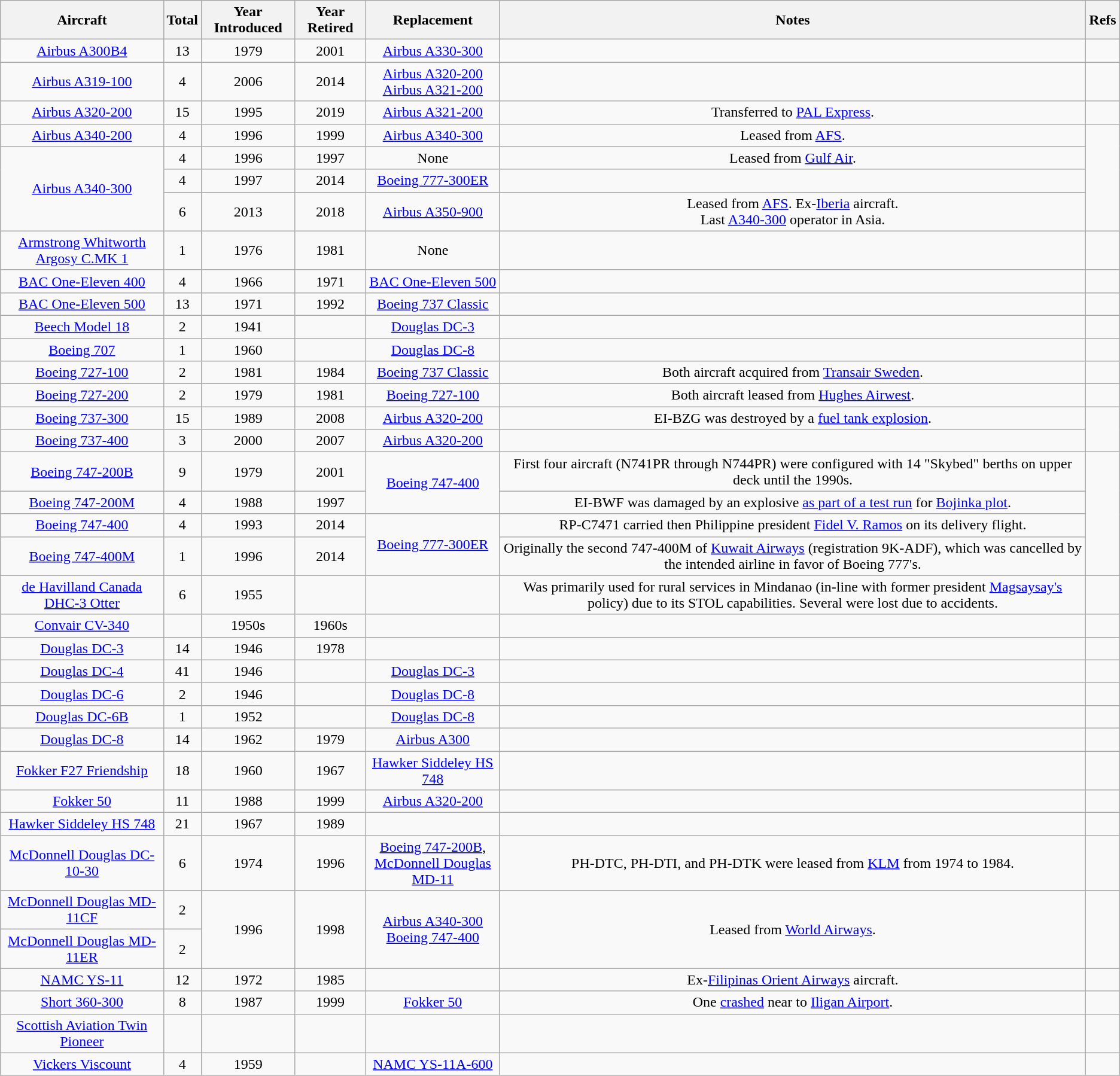<table class="wikitable" style="border-collapse: collapse;text-align:center">
<tr>
<th>Aircraft</th>
<th>Total</th>
<th>Year Introduced</th>
<th>Year Retired</th>
<th>Replacement</th>
<th>Notes</th>
<th>Refs</th>
</tr>
<tr>
<td><a href='#'>Airbus A300B4</a></td>
<td>13</td>
<td>1979</td>
<td>2001</td>
<td><a href='#'>Airbus A330-300</a></td>
<td></td>
<td></td>
</tr>
<tr>
<td><a href='#'>Airbus A319-100</a></td>
<td>4</td>
<td>2006</td>
<td>2014</td>
<td><a href='#'>Airbus A320-200</a><br><a href='#'>Airbus A321-200</a></td>
<td></td>
<td></td>
</tr>
<tr>
<td><a href='#'>Airbus A320-200</a></td>
<td>15</td>
<td>1995</td>
<td>2019</td>
<td><a href='#'>Airbus A321-200</a></td>
<td>Transferred to <a href='#'>PAL Express</a>.</td>
<td></td>
</tr>
<tr>
<td><a href='#'>Airbus A340-200</a></td>
<td>4</td>
<td>1996</td>
<td>1999</td>
<td><a href='#'>Airbus A340-300</a></td>
<td>Leased from <a href='#'>AFS</a>.</td>
<td rowspan="4"></td>
</tr>
<tr>
<td rowspan="3"><a href='#'>Airbus A340-300</a></td>
<td>4</td>
<td>1996</td>
<td>1997</td>
<td>None</td>
<td>Leased from <a href='#'>Gulf Air</a>.</td>
</tr>
<tr>
<td>4</td>
<td>1997</td>
<td>2014</td>
<td><a href='#'>Boeing 777-300ER</a></td>
<td></td>
</tr>
<tr>
<td>6</td>
<td>2013</td>
<td>2018</td>
<td><a href='#'>Airbus A350-900</a></td>
<td>Leased from <a href='#'>AFS</a>. Ex-<a href='#'>Iberia</a> aircraft.<br>Last <a href='#'>A340-300</a> operator in Asia.</td>
</tr>
<tr>
<td><a href='#'>Armstrong Whitworth Argosy C.MK 1</a></td>
<td>1</td>
<td>1976</td>
<td>1981</td>
<td>None</td>
<td></td>
<td></td>
</tr>
<tr>
<td><a href='#'>BAC One-Eleven 400</a></td>
<td>4</td>
<td>1966</td>
<td>1971</td>
<td><a href='#'>BAC One-Eleven 500</a></td>
<td></td>
<td></td>
</tr>
<tr>
<td><a href='#'>BAC One-Eleven 500</a></td>
<td>13</td>
<td>1971</td>
<td>1992</td>
<td><a href='#'>Boeing 737 Classic</a></td>
<td></td>
<td></td>
</tr>
<tr>
<td><a href='#'>Beech Model 18</a></td>
<td>2</td>
<td>1941</td>
<td></td>
<td><a href='#'>Douglas DC-3</a></td>
<td></td>
<td></td>
</tr>
<tr>
<td><a href='#'>Boeing 707</a></td>
<td>1</td>
<td>1960</td>
<td></td>
<td><a href='#'>Douglas DC-8</a></td>
<td></td>
<td></td>
</tr>
<tr>
<td><a href='#'>Boeing 727-100</a></td>
<td>2</td>
<td>1981</td>
<td>1984</td>
<td><a href='#'>Boeing 737 Classic</a></td>
<td>Both aircraft acquired from <a href='#'>Transair Sweden</a>.</td>
<td></td>
</tr>
<tr>
<td><a href='#'>Boeing 727-200</a></td>
<td>2</td>
<td>1979</td>
<td>1981</td>
<td><a href='#'>Boeing 727-100</a></td>
<td>Both aircraft leased from <a href='#'>Hughes Airwest</a>.</td>
<td></td>
</tr>
<tr>
<td><a href='#'>Boeing 737-300</a></td>
<td>15</td>
<td>1989</td>
<td>2008</td>
<td><a href='#'>Airbus A320-200</a></td>
<td>EI-BZG was destroyed by a <a href='#'>fuel tank explosion</a>.</td>
<td rowspan="2"></td>
</tr>
<tr>
<td><a href='#'>Boeing 737-400</a></td>
<td>3</td>
<td>2000</td>
<td>2007</td>
<td><a href='#'>Airbus A320-200</a></td>
<td></td>
</tr>
<tr>
<td><a href='#'>Boeing 747-200B</a></td>
<td>9</td>
<td>1979</td>
<td>2001</td>
<td rowspan="2"><a href='#'>Boeing 747-400</a></td>
<td>First four aircraft (N741PR through N744PR) were configured with 14 "Skybed" berths on upper deck until the 1990s.</td>
<td rowspan="4"></td>
</tr>
<tr>
<td><a href='#'>Boeing 747-200M</a></td>
<td>4</td>
<td>1988</td>
<td>1997</td>
<td>EI-BWF was damaged by an explosive <a href='#'>as part of a test run</a> for <a href='#'>Bojinka plot</a>.</td>
</tr>
<tr>
<td><a href='#'>Boeing 747-400</a></td>
<td>4</td>
<td>1993</td>
<td>2014</td>
<td rowspan="2"><a href='#'>Boeing 777-300ER</a></td>
<td>RP-C7471 carried then Philippine president <a href='#'>Fidel V. Ramos</a> on its delivery flight.</td>
</tr>
<tr>
<td><a href='#'>Boeing 747-400M</a></td>
<td>1</td>
<td>1996</td>
<td>2014</td>
<td>Originally the second 747-400M of <a href='#'>Kuwait Airways</a> (registration 9K-ADF), which was cancelled by the intended airline in favor of Boeing 777's.</td>
</tr>
<tr>
<td><a href='#'>de Havilland Canada DHC-3 Otter</a></td>
<td>6</td>
<td 1955>1955</td>
<td></td>
<td></td>
<td>Was primarily used for rural services in Mindanao (in-line with former president <a href='#'>Magsaysay's</a> policy) due to its STOL capabilities. Several were lost due to accidents.</td>
<td></td>
</tr>
<tr>
<td><a href='#'>Convair CV-340</a></td>
<td></td>
<td>1950s</td>
<td>1960s</td>
<td></td>
<td></td>
<td></td>
</tr>
<tr>
<td><a href='#'>Douglas DC-3</a></td>
<td>14</td>
<td>1946</td>
<td>1978</td>
<td></td>
<td></td>
<td></td>
</tr>
<tr>
<td><a href='#'>Douglas DC-4</a></td>
<td>41</td>
<td>1946</td>
<td></td>
<td><a href='#'>Douglas DC-3</a></td>
<td></td>
<td></td>
</tr>
<tr>
<td><a href='#'>Douglas DC-6</a></td>
<td>2</td>
<td>1946</td>
<td></td>
<td><a href='#'>Douglas DC-8</a></td>
<td></td>
<td></td>
</tr>
<tr>
<td><a href='#'>Douglas DC-6B</a></td>
<td>1</td>
<td>1952</td>
<td></td>
<td><a href='#'>Douglas DC-8</a></td>
<td></td>
<td></td>
</tr>
<tr>
<td><a href='#'>Douglas DC-8</a></td>
<td>14</td>
<td>1962</td>
<td>1979</td>
<td><a href='#'>Airbus A300</a></td>
<td></td>
<td></td>
</tr>
<tr>
<td><a href='#'>Fokker F27 Friendship</a></td>
<td>18</td>
<td>1960</td>
<td>1967</td>
<td><a href='#'>Hawker Siddeley HS 748</a></td>
<td></td>
<td></td>
</tr>
<tr>
<td><a href='#'>Fokker 50</a></td>
<td>11</td>
<td>1988</td>
<td>1999</td>
<td><a href='#'>Airbus A320-200</a></td>
<td></td>
<td></td>
</tr>
<tr>
<td><a href='#'>Hawker Siddeley HS 748</a></td>
<td>21</td>
<td>1967</td>
<td>1989</td>
<td></td>
<td></td>
<td></td>
</tr>
<tr>
<td><a href='#'>McDonnell Douglas DC-10-30</a></td>
<td>6</td>
<td>1974</td>
<td>1996</td>
<td><a href='#'>Boeing 747-200B</a>,<br> <a href='#'>McDonnell Douglas MD-11</a></td>
<td>PH-DTC, PH-DTI, and PH-DTK were leased from <a href='#'>KLM</a> from 1974 to 1984.</td>
<td></td>
</tr>
<tr>
<td><a href='#'>McDonnell Douglas MD-11CF</a></td>
<td>2</td>
<td rowspan="2">1996</td>
<td rowspan="2">1998</td>
<td rowspan="2"><a href='#'>Airbus A340-300</a><br><a href='#'>Boeing 747-400</a></td>
<td rowspan="2">Leased from <a href='#'>World Airways</a>.</td>
<td rowspan="2"></td>
</tr>
<tr>
<td><a href='#'>McDonnell Douglas MD-11ER</a></td>
<td>2</td>
</tr>
<tr>
<td><a href='#'>NAMC YS-11</a></td>
<td>12</td>
<td>1972</td>
<td>1985</td>
<td></td>
<td>Ex-<a href='#'>Filipinas Orient Airways</a> aircraft.</td>
<td></td>
</tr>
<tr>
<td><a href='#'>Short 360-300</a></td>
<td>8</td>
<td>1987</td>
<td>1999</td>
<td><a href='#'>Fokker 50</a></td>
<td>One <a href='#'>crashed</a> near to <a href='#'>Iligan Airport</a>.</td>
<td></td>
</tr>
<tr>
<td><a href='#'>Scottish Aviation Twin Pioneer</a></td>
<td></td>
<td></td>
<td></td>
<td></td>
<td></td>
<td></td>
</tr>
<tr>
<td><a href='#'>Vickers Viscount</a></td>
<td>4</td>
<td>1959</td>
<td></td>
<td><a href='#'>NAMC YS-11A-600</a></td>
<td></td>
<td></td>
</tr>
</table>
